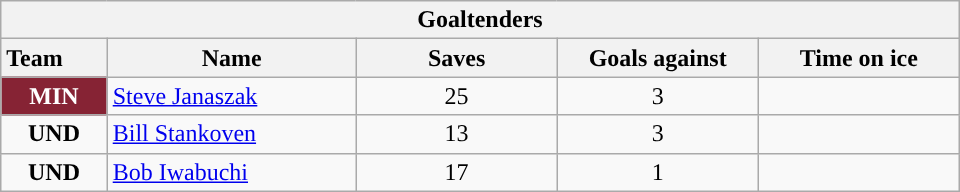<table class="wikitable" style="width:40em; text-align:right;">
<tr>
<th colspan=5>Goaltenders</th>
</tr>
<tr>
<th style="width:4em; text-align:left;">Team</th>
<th style="width:10em;">Name</th>
<th style="width:8em;">Saves</th>
<th style="width:8em;">Goals against</th>
<th style="width:8em;">Time on ice</th>
</tr>
<tr>
<td align=center style="color:white; background:#862334; "><strong>MIN</strong></td>
<td style="text-align:left;"><a href='#'>Steve Janaszak</a></td>
<td align=center>25</td>
<td align=center>3</td>
<td align=center></td>
</tr>
<tr>
<td align=center><strong>UND</strong></td>
<td style="text-align:left;"><a href='#'>Bill Stankoven</a></td>
<td align=center>13</td>
<td align=center>3</td>
<td align=center></td>
</tr>
<tr>
<td align=center><strong>UND</strong></td>
<td style="text-align:left;"><a href='#'>Bob Iwabuchi</a></td>
<td align=center>17</td>
<td align=center>1</td>
<td align=center></td>
</tr>
</table>
